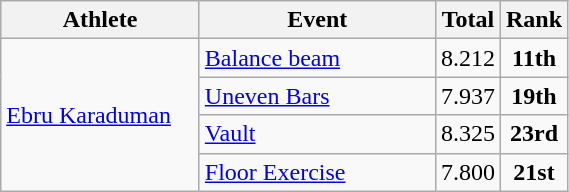<table class=wikitable>
<tr>
<th width=125>Athlete</th>
<th width=150>Event</th>
<th>Total</th>
<th>Rank</th>
</tr>
<tr>
<td rowspan=4><a href='#'>Ebru Karaduman</a></td>
<td><a href='#'>Balance beam</a></td>
<td>8.212</td>
<td align=center><strong>11th</strong></td>
</tr>
<tr>
<td><a href='#'>Uneven Bars</a></td>
<td>7.937</td>
<td align=center><strong>19th</strong></td>
</tr>
<tr>
<td><a href='#'>Vault</a></td>
<td>8.325</td>
<td align=center><strong>23rd</strong></td>
</tr>
<tr>
<td><a href='#'>Floor Exercise</a></td>
<td>7.800</td>
<td align=center><strong>21st</strong></td>
</tr>
</table>
